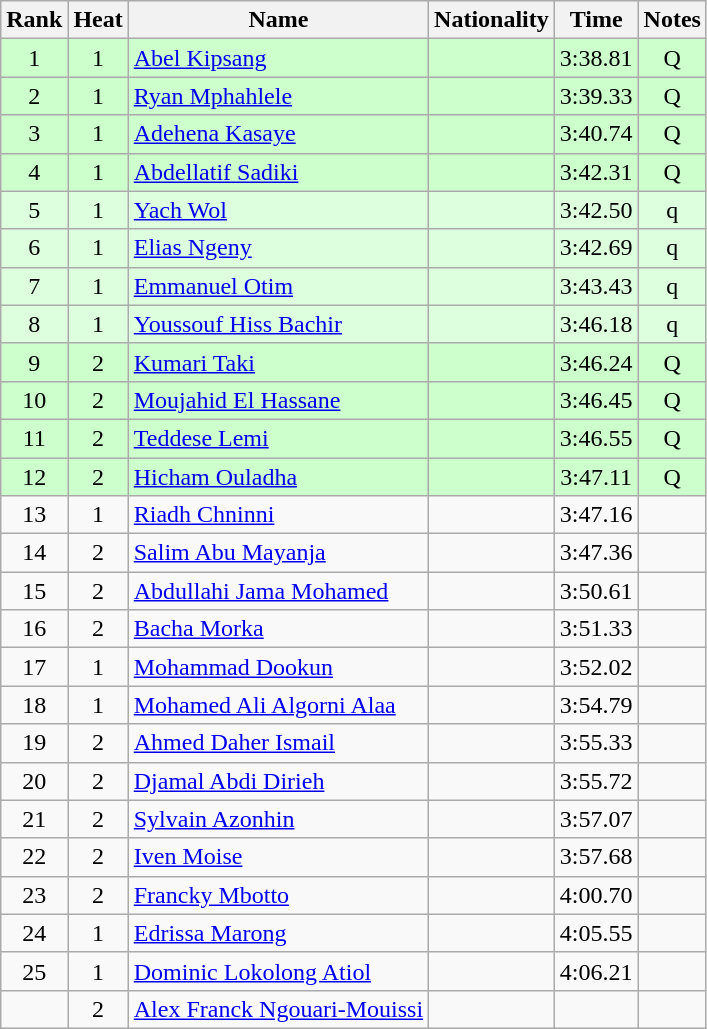<table class="wikitable sortable" style="text-align:center">
<tr>
<th>Rank</th>
<th>Heat</th>
<th>Name</th>
<th>Nationality</th>
<th>Time</th>
<th>Notes</th>
</tr>
<tr bgcolor=ccffcc>
<td>1</td>
<td>1</td>
<td align=left><a href='#'>Abel Kipsang</a></td>
<td align=left></td>
<td>3:38.81</td>
<td>Q</td>
</tr>
<tr bgcolor=ccffcc>
<td>2</td>
<td>1</td>
<td align=left><a href='#'>Ryan Mphahlele</a></td>
<td align=left></td>
<td>3:39.33</td>
<td>Q</td>
</tr>
<tr bgcolor=ccffcc>
<td>3</td>
<td>1</td>
<td align=left><a href='#'>Adehena Kasaye</a></td>
<td align=left></td>
<td>3:40.74</td>
<td>Q</td>
</tr>
<tr bgcolor=ccffcc>
<td>4</td>
<td>1</td>
<td align=left><a href='#'>Abdellatif Sadiki</a></td>
<td align=left></td>
<td>3:42.31</td>
<td>Q</td>
</tr>
<tr bgcolor=ddffdd>
<td>5</td>
<td>1</td>
<td align=left><a href='#'>Yach Wol</a></td>
<td align=left></td>
<td>3:42.50</td>
<td>q</td>
</tr>
<tr bgcolor=ddffdd>
<td>6</td>
<td>1</td>
<td align=left><a href='#'>Elias Ngeny</a></td>
<td align=left></td>
<td>3:42.69</td>
<td>q</td>
</tr>
<tr bgcolor=ddffdd>
<td>7</td>
<td>1</td>
<td align=left><a href='#'>Emmanuel Otim</a></td>
<td align=left></td>
<td>3:43.43</td>
<td>q</td>
</tr>
<tr bgcolor=ddffdd>
<td>8</td>
<td>1</td>
<td align=left><a href='#'>Youssouf Hiss Bachir</a></td>
<td align=left></td>
<td>3:46.18</td>
<td>q</td>
</tr>
<tr bgcolor=ccffcc>
<td>9</td>
<td>2</td>
<td align=left><a href='#'>Kumari Taki</a></td>
<td align=left></td>
<td>3:46.24</td>
<td>Q</td>
</tr>
<tr bgcolor=ccffcc>
<td>10</td>
<td>2</td>
<td align=left><a href='#'>Moujahid El Hassane</a></td>
<td align=left></td>
<td>3:46.45</td>
<td>Q</td>
</tr>
<tr bgcolor=ccffcc>
<td>11</td>
<td>2</td>
<td align=left><a href='#'>Teddese Lemi</a></td>
<td align=left></td>
<td>3:46.55</td>
<td>Q</td>
</tr>
<tr bgcolor=ccffcc>
<td>12</td>
<td>2</td>
<td align=left><a href='#'>Hicham Ouladha</a></td>
<td align=left></td>
<td>3:47.11</td>
<td>Q</td>
</tr>
<tr>
<td>13</td>
<td>1</td>
<td align=left><a href='#'>Riadh Chninni</a></td>
<td align=left></td>
<td>3:47.16</td>
<td></td>
</tr>
<tr>
<td>14</td>
<td>2</td>
<td align=left><a href='#'>Salim Abu Mayanja</a></td>
<td align=left></td>
<td>3:47.36</td>
<td></td>
</tr>
<tr>
<td>15</td>
<td>2</td>
<td align=left><a href='#'>Abdullahi Jama Mohamed</a></td>
<td align=left></td>
<td>3:50.61</td>
<td></td>
</tr>
<tr>
<td>16</td>
<td>2</td>
<td align=left><a href='#'>Bacha Morka</a></td>
<td align=left></td>
<td>3:51.33</td>
<td></td>
</tr>
<tr>
<td>17</td>
<td>1</td>
<td align=left><a href='#'>Mohammad Dookun</a></td>
<td align=left></td>
<td>3:52.02</td>
<td></td>
</tr>
<tr>
<td>18</td>
<td>1</td>
<td align=left><a href='#'>Mohamed Ali Algorni Alaa</a></td>
<td align=left></td>
<td>3:54.79</td>
<td></td>
</tr>
<tr>
<td>19</td>
<td>2</td>
<td align=left><a href='#'>Ahmed Daher Ismail</a></td>
<td align=left></td>
<td>3:55.33</td>
<td></td>
</tr>
<tr>
<td>20</td>
<td>2</td>
<td align=left><a href='#'>Djamal Abdi Dirieh</a></td>
<td align=left></td>
<td>3:55.72</td>
<td></td>
</tr>
<tr>
<td>21</td>
<td>2</td>
<td align=left><a href='#'>Sylvain Azonhin</a></td>
<td align=left></td>
<td>3:57.07</td>
<td></td>
</tr>
<tr>
<td>22</td>
<td>2</td>
<td align=left><a href='#'>Iven Moise</a></td>
<td align=left></td>
<td>3:57.68</td>
<td></td>
</tr>
<tr>
<td>23</td>
<td>2</td>
<td align=left><a href='#'>Francky Mbotto</a></td>
<td align=left></td>
<td>4:00.70</td>
<td></td>
</tr>
<tr>
<td>24</td>
<td>1</td>
<td align=left><a href='#'>Edrissa Marong</a></td>
<td align=left></td>
<td>4:05.55</td>
<td></td>
</tr>
<tr>
<td>25</td>
<td>1</td>
<td align=left><a href='#'>Dominic Lokolong Atiol</a></td>
<td align=left></td>
<td>4:06.21</td>
<td></td>
</tr>
<tr>
<td></td>
<td>2</td>
<td align=left><a href='#'>Alex Franck Ngouari-Mouissi</a></td>
<td align=left></td>
<td></td>
<td></td>
</tr>
</table>
